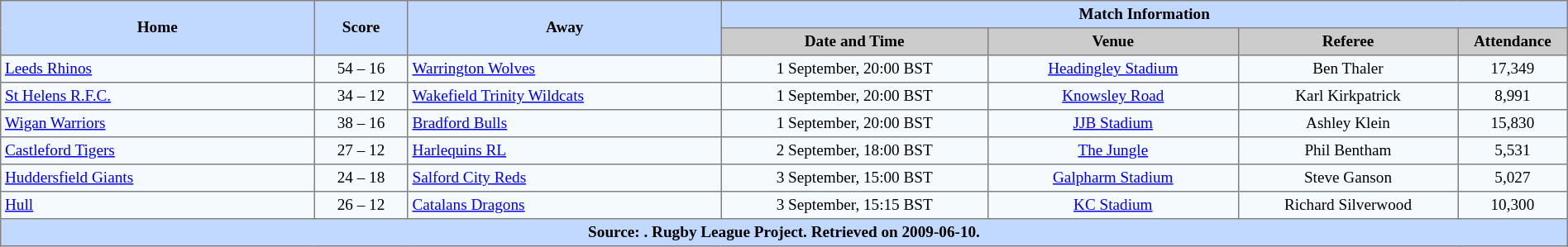<table border="1" cellpadding="3" cellspacing="0" style="border-collapse:collapse; font-size:80%; text-align:center; width:100%;">
<tr style="background:#c1d8ff;">
<th rowspan="2" style="width:20%;">Home</th>
<th rowspan="2" style="width:6%;">Score</th>
<th rowspan="2" style="width:20%;">Away</th>
<th colspan=6>Match Information</th>
</tr>
<tr style="background:#ccc;">
<th width=17%>Date and Time</th>
<th width=16%>Venue</th>
<th width=14%>Referee</th>
<th width=7%>Attendance</th>
</tr>
<tr style="background:#f5faff;">
<td align=left> <a href='#'>Leeds Rhinos</a></td>
<td>54 – 16</td>
<td align=left> <a href='#'>Warrington Wolves</a></td>
<td>1 September, 20:00 BST</td>
<td><a href='#'>Headingley Stadium</a></td>
<td>Ben Thaler</td>
<td>17,349</td>
</tr>
<tr style="background:#f5faff;">
<td align=left> <a href='#'>St Helens R.F.C.</a></td>
<td>34 – 12</td>
<td align=left> <a href='#'>Wakefield Trinity Wildcats</a></td>
<td>1 September, 20:00 BST</td>
<td><a href='#'>Knowsley Road</a></td>
<td>Karl Kirkpatrick</td>
<td>8,991</td>
</tr>
<tr style="background:#f5faff;">
<td align=left> <a href='#'>Wigan Warriors</a></td>
<td>38 – 16</td>
<td align=left> <a href='#'>Bradford Bulls</a></td>
<td>1 September, 20:00 BST</td>
<td><a href='#'>JJB Stadium</a></td>
<td>Ashley Klein</td>
<td>15,830</td>
</tr>
<tr style="background:#f5faff;">
<td align=left> <a href='#'>Castleford Tigers</a></td>
<td>27 – 12</td>
<td align=left> <a href='#'>Harlequins RL</a></td>
<td>2 September, 18:00 BST</td>
<td><a href='#'>The Jungle</a></td>
<td>Phil Bentham</td>
<td>5,531</td>
</tr>
<tr style="background:#f5faff;">
<td align=left> <a href='#'>Huddersfield Giants</a></td>
<td>24 – 18</td>
<td align=left> <a href='#'>Salford City Reds</a></td>
<td>3 September, 15:00 BST</td>
<td><a href='#'>Galpharm Stadium</a></td>
<td>Steve Ganson</td>
<td>5,027</td>
</tr>
<tr style="background:#f5faff;">
<td align=left> <a href='#'>Hull</a></td>
<td>26 – 12</td>
<td align=left> <a href='#'>Catalans Dragons</a></td>
<td>3 September, 15:15 BST</td>
<td><a href='#'>KC Stadium</a></td>
<td>Richard Silverwood</td>
<td>10,300</td>
</tr>
<tr style="background:#c1d8ff;">
<th colspan=10>Source: . Rugby League Project. Retrieved on 2009-06-10.</th>
</tr>
</table>
